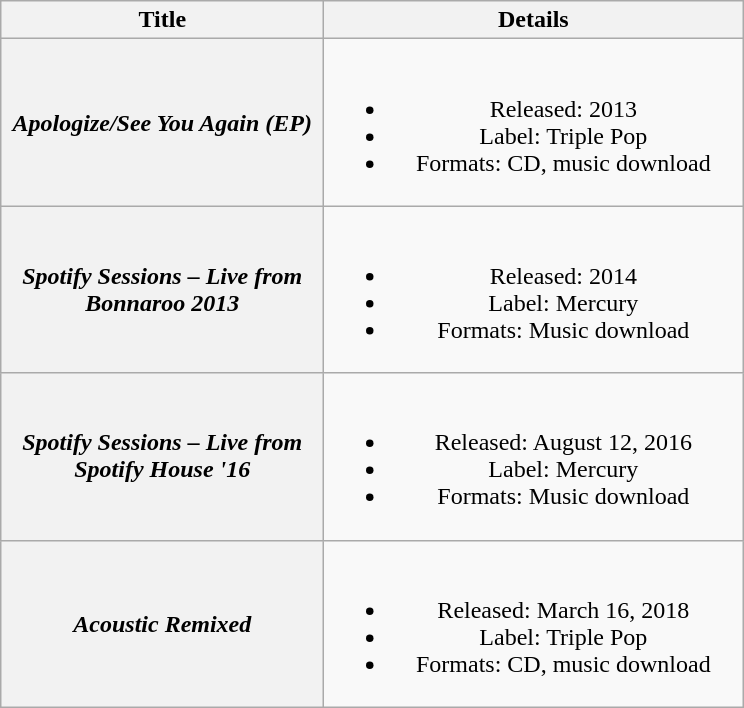<table class="wikitable plainrowheaders" style="text-align:center">
<tr>
<th scope="col" style="width:13em;">Title</th>
<th scope="col" style="width:17em;">Details</th>
</tr>
<tr>
<th scope="row"><em>Apologize/See You Again (EP)</em></th>
<td><br><ul><li>Released: 2013</li><li>Label: Triple Pop</li><li>Formats: CD, music download</li></ul></td>
</tr>
<tr>
<th scope="row"><em>Spotify Sessions – Live from Bonnaroo 2013</em></th>
<td><br><ul><li>Released: 2014</li><li>Label: Mercury</li><li>Formats: Music download</li></ul></td>
</tr>
<tr>
<th scope="row"><em>Spotify Sessions – Live from Spotify House '16</em></th>
<td><br><ul><li>Released: August 12, 2016</li><li>Label: Mercury</li><li>Formats: Music download</li></ul></td>
</tr>
<tr>
<th scope="row"><em>Acoustic Remixed</em></th>
<td><br><ul><li>Released: March 16, 2018</li><li>Label: Triple Pop</li><li>Formats: CD, music download</li></ul></td>
</tr>
</table>
